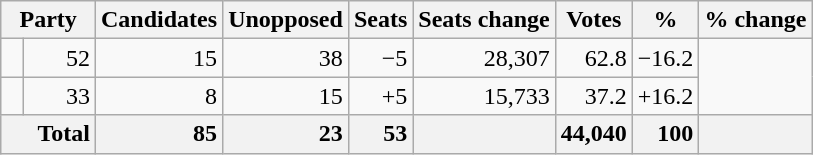<table class="wikitable sortable">
<tr>
<th colspan=2>Party</th>
<th>Candidates</th>
<th>Unopposed</th>
<th>Seats</th>
<th>Seats change</th>
<th>Votes</th>
<th>%</th>
<th>% change</th>
</tr>
<tr>
<td></td>
<td align=right>52</td>
<td align=right>15</td>
<td align=right>38</td>
<td align=right>−5</td>
<td align=right>28,307</td>
<td align=right>62.8</td>
<td align=right>−16.2</td>
</tr>
<tr>
<td></td>
<td align=right>33</td>
<td align=right>8</td>
<td align=right>15</td>
<td align=right>+5</td>
<td align=right>15,733</td>
<td align=right>37.2</td>
<td align=right>+16.2</td>
</tr>
<tr class="sortbottom" style="font-weight: bold; text-align: right; background: #f2f2f2;">
<th colspan="2" style="padding-left: 1.5em; text-align: left;">Total</th>
<td align=right>85</td>
<td align=right>23</td>
<td align=right>53</td>
<td align=right></td>
<td align=right>44,040</td>
<td align=right>100</td>
<td align=right></td>
</tr>
</table>
